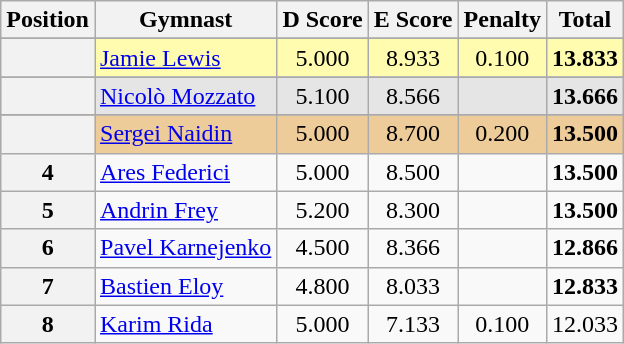<table class="wikitable sortable" style="text-align:center;">
<tr>
<th>Position</th>
<th>Gymnast</th>
<th>D Score</th>
<th>E Score</th>
<th>Penalty</th>
<th>Total</th>
</tr>
<tr>
</tr>
<tr style="background:#fffcaf;">
<th scope="row" style="text-align:center"></th>
<td style="text-align:left;"> <a href='#'>Jamie Lewis</a></td>
<td>5.000</td>
<td>8.933</td>
<td>0.100</td>
<td><strong>13.833</strong></td>
</tr>
<tr>
</tr>
<tr style="background:#e5e5e5;">
<th scope="row" style="text-align:center"></th>
<td style="text-align:left;"> <a href='#'>Nicolò Mozzato</a></td>
<td>5.100</td>
<td>8.566</td>
<td></td>
<td><strong>13.666</strong></td>
</tr>
<tr>
</tr>
<tr style="background:#ec9;">
<th scope="row" style="text-align:center"></th>
<td style="text-align:left;"> <a href='#'>Sergei Naidin</a></td>
<td>5.000</td>
<td>8.700</td>
<td>0.200</td>
<td><strong>13.500</strong></td>
</tr>
<tr>
<th>4</th>
<td style="text-align:left;"> <a href='#'>Ares Federici</a></td>
<td>5.000</td>
<td>8.500</td>
<td></td>
<td><strong>13.500</strong></td>
</tr>
<tr>
<th>5</th>
<td style="text-align:left;"> <a href='#'>Andrin Frey</a></td>
<td>5.200</td>
<td>8.300</td>
<td></td>
<td><strong>13.500</strong></td>
</tr>
<tr>
<th>6</th>
<td style="text-align:left;"> <a href='#'>Pavel Karnejenko</a></td>
<td>4.500</td>
<td>8.366</td>
<td></td>
<td><strong>12.866</strong></td>
</tr>
<tr>
<th>7</th>
<td style="text-align:left;"> <a href='#'>Bastien Eloy</a></td>
<td>4.800</td>
<td>8.033</td>
<td></td>
<td><strong>12.833</strong></td>
</tr>
<tr>
<th>8</th>
<td style="text-align:left;"> <a href='#'>Karim Rida</a></td>
<td>5.000</td>
<td>7.133</td>
<td>0.100</td>
<td>12.033</td>
</tr>
</table>
